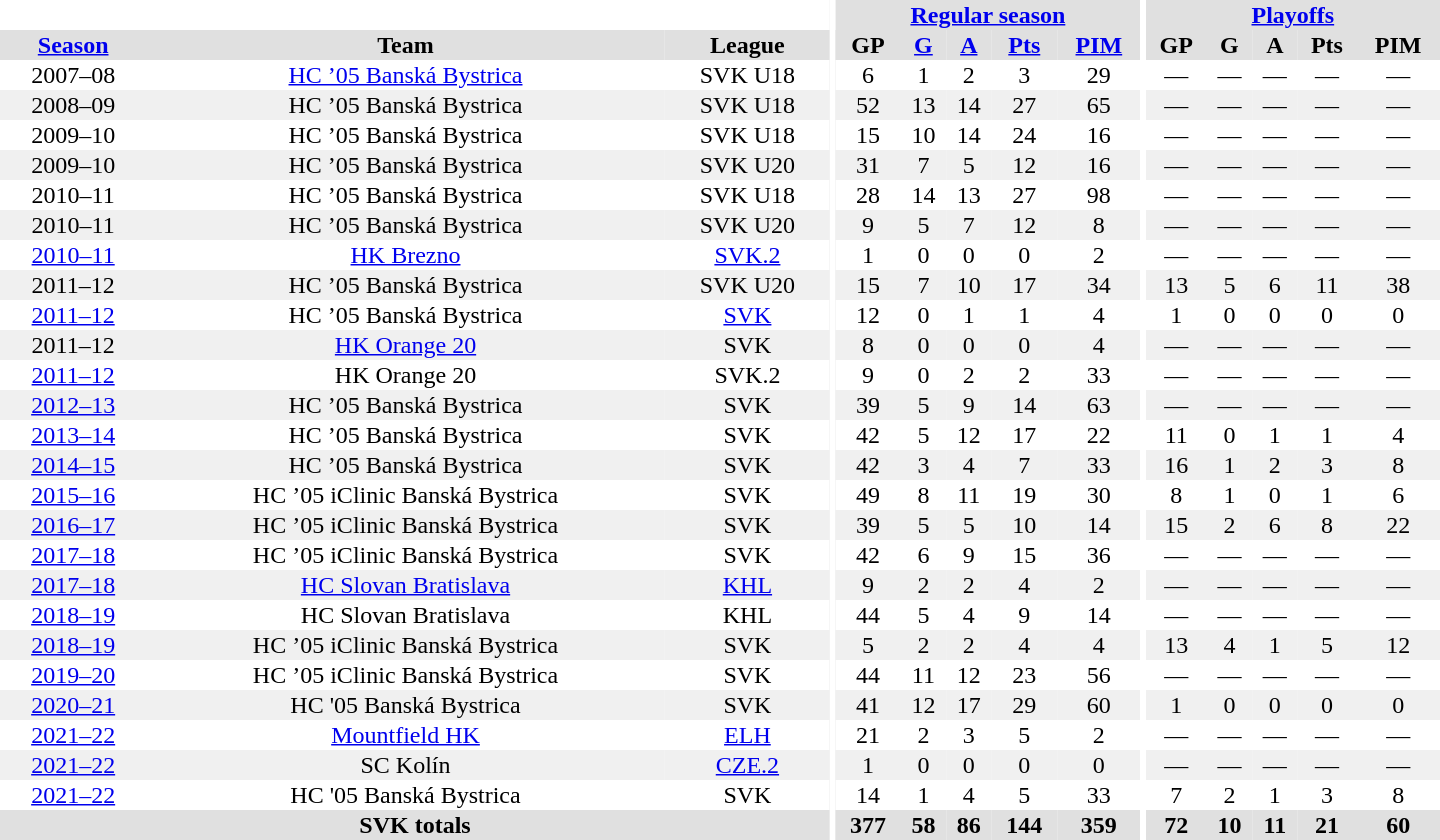<table border="0" cellpadding="1" cellspacing="0" style="text-align:center; width:60em">
<tr bgcolor="#e0e0e0">
<th colspan="3" bgcolor="#ffffff"></th>
<th rowspan="99" bgcolor="#ffffff"></th>
<th colspan="5"><a href='#'>Regular season</a></th>
<th rowspan="99" bgcolor="#ffffff"></th>
<th colspan="5"><a href='#'>Playoffs</a></th>
</tr>
<tr bgcolor="#e0e0e0">
<th><a href='#'>Season</a></th>
<th>Team</th>
<th>League</th>
<th>GP</th>
<th><a href='#'>G</a></th>
<th><a href='#'>A</a></th>
<th><a href='#'>Pts</a></th>
<th><a href='#'>PIM</a></th>
<th>GP</th>
<th>G</th>
<th>A</th>
<th>Pts</th>
<th>PIM</th>
</tr>
<tr>
<td>2007–08</td>
<td><a href='#'>HC ’05 Banská Bystrica</a></td>
<td>SVK U18</td>
<td>6</td>
<td>1</td>
<td>2</td>
<td>3</td>
<td>29</td>
<td>—</td>
<td>—</td>
<td>—</td>
<td>—</td>
<td>—</td>
</tr>
<tr bgcolor="#f0f0f0">
<td>2008–09</td>
<td>HC ’05 Banská Bystrica</td>
<td>SVK U18</td>
<td>52</td>
<td>13</td>
<td>14</td>
<td>27</td>
<td>65</td>
<td>—</td>
<td>—</td>
<td>—</td>
<td>—</td>
<td>—</td>
</tr>
<tr>
<td>2009–10</td>
<td>HC ’05 Banská Bystrica</td>
<td>SVK U18</td>
<td>15</td>
<td>10</td>
<td>14</td>
<td>24</td>
<td>16</td>
<td>—</td>
<td>—</td>
<td>—</td>
<td>—</td>
<td>—</td>
</tr>
<tr bgcolor="#f0f0f0">
<td>2009–10</td>
<td>HC ’05 Banská Bystrica</td>
<td>SVK U20</td>
<td>31</td>
<td>7</td>
<td>5</td>
<td>12</td>
<td>16</td>
<td>—</td>
<td>—</td>
<td>—</td>
<td>—</td>
<td>—</td>
</tr>
<tr>
<td>2010–11</td>
<td>HC ’05 Banská Bystrica</td>
<td>SVK U18</td>
<td>28</td>
<td>14</td>
<td>13</td>
<td>27</td>
<td>98</td>
<td>—</td>
<td>—</td>
<td>—</td>
<td>—</td>
<td>—</td>
</tr>
<tr bgcolor="#f0f0f0">
<td>2010–11</td>
<td>HC ’05 Banská Bystrica</td>
<td>SVK U20</td>
<td>9</td>
<td>5</td>
<td>7</td>
<td>12</td>
<td>8</td>
<td>—</td>
<td>—</td>
<td>—</td>
<td>—</td>
<td>—</td>
</tr>
<tr>
<td><a href='#'>2010–11</a></td>
<td><a href='#'>HK Brezno</a></td>
<td><a href='#'>SVK.2</a></td>
<td>1</td>
<td>0</td>
<td>0</td>
<td>0</td>
<td>2</td>
<td>—</td>
<td>—</td>
<td>—</td>
<td>—</td>
<td>—</td>
</tr>
<tr bgcolor="#f0f0f0">
<td>2011–12</td>
<td>HC ’05 Banská Bystrica</td>
<td>SVK U20</td>
<td>15</td>
<td>7</td>
<td>10</td>
<td>17</td>
<td>34</td>
<td>13</td>
<td>5</td>
<td>6</td>
<td>11</td>
<td>38</td>
</tr>
<tr>
<td><a href='#'>2011–12</a></td>
<td>HC ’05 Banská Bystrica</td>
<td><a href='#'>SVK</a></td>
<td>12</td>
<td>0</td>
<td>1</td>
<td>1</td>
<td>4</td>
<td>1</td>
<td>0</td>
<td>0</td>
<td>0</td>
<td>0</td>
</tr>
<tr bgcolor="#f0f0f0">
<td>2011–12</td>
<td><a href='#'>HK Orange 20</a></td>
<td>SVK</td>
<td>8</td>
<td>0</td>
<td>0</td>
<td>0</td>
<td>4</td>
<td>—</td>
<td>—</td>
<td>—</td>
<td>—</td>
<td>—</td>
</tr>
<tr>
<td><a href='#'>2011–12</a></td>
<td>HK Orange 20</td>
<td>SVK.2</td>
<td>9</td>
<td>0</td>
<td>2</td>
<td>2</td>
<td>33</td>
<td>—</td>
<td>—</td>
<td>—</td>
<td>—</td>
<td>—</td>
</tr>
<tr bgcolor="#f0f0f0">
<td><a href='#'>2012–13</a></td>
<td>HC ’05 Banská Bystrica</td>
<td>SVK</td>
<td>39</td>
<td>5</td>
<td>9</td>
<td>14</td>
<td>63</td>
<td>—</td>
<td>—</td>
<td>—</td>
<td>—</td>
<td>—</td>
</tr>
<tr>
<td><a href='#'>2013–14</a></td>
<td>HC ’05 Banská Bystrica</td>
<td>SVK</td>
<td>42</td>
<td>5</td>
<td>12</td>
<td>17</td>
<td>22</td>
<td>11</td>
<td>0</td>
<td>1</td>
<td>1</td>
<td>4</td>
</tr>
<tr bgcolor="#f0f0f0">
<td><a href='#'>2014–15</a></td>
<td>HC ’05 Banská Bystrica</td>
<td>SVK</td>
<td>42</td>
<td>3</td>
<td>4</td>
<td>7</td>
<td>33</td>
<td>16</td>
<td>1</td>
<td>2</td>
<td>3</td>
<td>8</td>
</tr>
<tr>
<td><a href='#'>2015–16</a></td>
<td>HC ’05 iClinic Banská Bystrica</td>
<td>SVK</td>
<td>49</td>
<td>8</td>
<td>11</td>
<td>19</td>
<td>30</td>
<td>8</td>
<td>1</td>
<td>0</td>
<td>1</td>
<td>6</td>
</tr>
<tr bgcolor="#f0f0f0">
<td><a href='#'>2016–17</a></td>
<td>HC ’05 iClinic Banská Bystrica</td>
<td>SVK</td>
<td>39</td>
<td>5</td>
<td>5</td>
<td>10</td>
<td>14</td>
<td>15</td>
<td>2</td>
<td>6</td>
<td>8</td>
<td>22</td>
</tr>
<tr>
<td><a href='#'>2017–18</a></td>
<td>HC ’05 iClinic Banská Bystrica</td>
<td>SVK</td>
<td>42</td>
<td>6</td>
<td>9</td>
<td>15</td>
<td>36</td>
<td>—</td>
<td>—</td>
<td>—</td>
<td>—</td>
<td>—</td>
</tr>
<tr bgcolor="#f0f0f0">
<td><a href='#'>2017–18</a></td>
<td><a href='#'>HC Slovan Bratislava</a></td>
<td><a href='#'>KHL</a></td>
<td>9</td>
<td>2</td>
<td>2</td>
<td>4</td>
<td>2</td>
<td>—</td>
<td>—</td>
<td>—</td>
<td>—</td>
<td>—</td>
</tr>
<tr>
<td><a href='#'>2018–19</a></td>
<td>HC Slovan Bratislava</td>
<td>KHL</td>
<td>44</td>
<td>5</td>
<td>4</td>
<td>9</td>
<td>14</td>
<td>—</td>
<td>—</td>
<td>—</td>
<td>—</td>
<td>—</td>
</tr>
<tr bgcolor="#f0f0f0">
<td><a href='#'>2018–19</a></td>
<td>HC ’05 iClinic Banská Bystrica</td>
<td>SVK</td>
<td>5</td>
<td>2</td>
<td>2</td>
<td>4</td>
<td>4</td>
<td>13</td>
<td>4</td>
<td>1</td>
<td>5</td>
<td>12</td>
</tr>
<tr>
<td><a href='#'>2019–20</a></td>
<td>HC ’05 iClinic Banská Bystrica</td>
<td>SVK</td>
<td>44</td>
<td>11</td>
<td>12</td>
<td>23</td>
<td>56</td>
<td>—</td>
<td>—</td>
<td>—</td>
<td>—</td>
<td>—</td>
</tr>
<tr bgcolor="#f0f0f0">
<td><a href='#'>2020–21</a></td>
<td>HC '05 Banská Bystrica</td>
<td>SVK</td>
<td>41</td>
<td>12</td>
<td>17</td>
<td>29</td>
<td>60</td>
<td>1</td>
<td>0</td>
<td>0</td>
<td>0</td>
<td>0</td>
</tr>
<tr>
<td><a href='#'>2021–22</a></td>
<td><a href='#'>Mountfield HK</a></td>
<td><a href='#'>ELH</a></td>
<td>21</td>
<td>2</td>
<td>3</td>
<td>5</td>
<td>2</td>
<td>—</td>
<td>—</td>
<td>—</td>
<td>—</td>
<td>—</td>
</tr>
<tr bgcolor="#f0f0f0">
<td><a href='#'>2021–22</a></td>
<td>SC Kolín</td>
<td><a href='#'>CZE.2</a></td>
<td>1</td>
<td>0</td>
<td>0</td>
<td>0</td>
<td>0</td>
<td>—</td>
<td>—</td>
<td>—</td>
<td>—</td>
<td>—</td>
</tr>
<tr>
<td><a href='#'>2021–22</a></td>
<td>HC '05 Banská Bystrica</td>
<td>SVK</td>
<td>14</td>
<td>1</td>
<td>4</td>
<td>5</td>
<td>33</td>
<td>7</td>
<td>2</td>
<td>1</td>
<td>3</td>
<td>8</td>
</tr>
<tr bgcolor="#e0e0e0">
<th colspan="3">SVK totals</th>
<th>377</th>
<th>58</th>
<th>86</th>
<th>144</th>
<th>359</th>
<th>72</th>
<th>10</th>
<th>11</th>
<th>21</th>
<th>60</th>
</tr>
</table>
